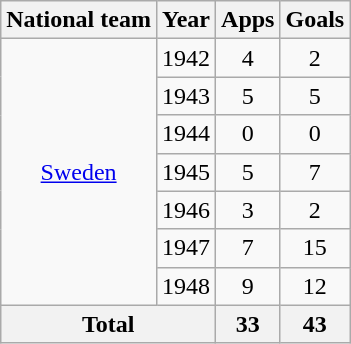<table class="wikitable" style="text-align:center">
<tr>
<th>National team</th>
<th>Year</th>
<th>Apps</th>
<th>Goals</th>
</tr>
<tr>
<td rowspan="7"><a href='#'>Sweden</a></td>
<td>1942</td>
<td>4</td>
<td>2</td>
</tr>
<tr>
<td>1943</td>
<td>5</td>
<td>5</td>
</tr>
<tr>
<td>1944</td>
<td>0</td>
<td>0</td>
</tr>
<tr>
<td>1945</td>
<td>5</td>
<td>7</td>
</tr>
<tr>
<td>1946</td>
<td>3</td>
<td>2</td>
</tr>
<tr>
<td>1947</td>
<td>7</td>
<td>15</td>
</tr>
<tr>
<td>1948</td>
<td>9</td>
<td>12</td>
</tr>
<tr>
<th colspan="2">Total</th>
<th>33</th>
<th>43</th>
</tr>
</table>
